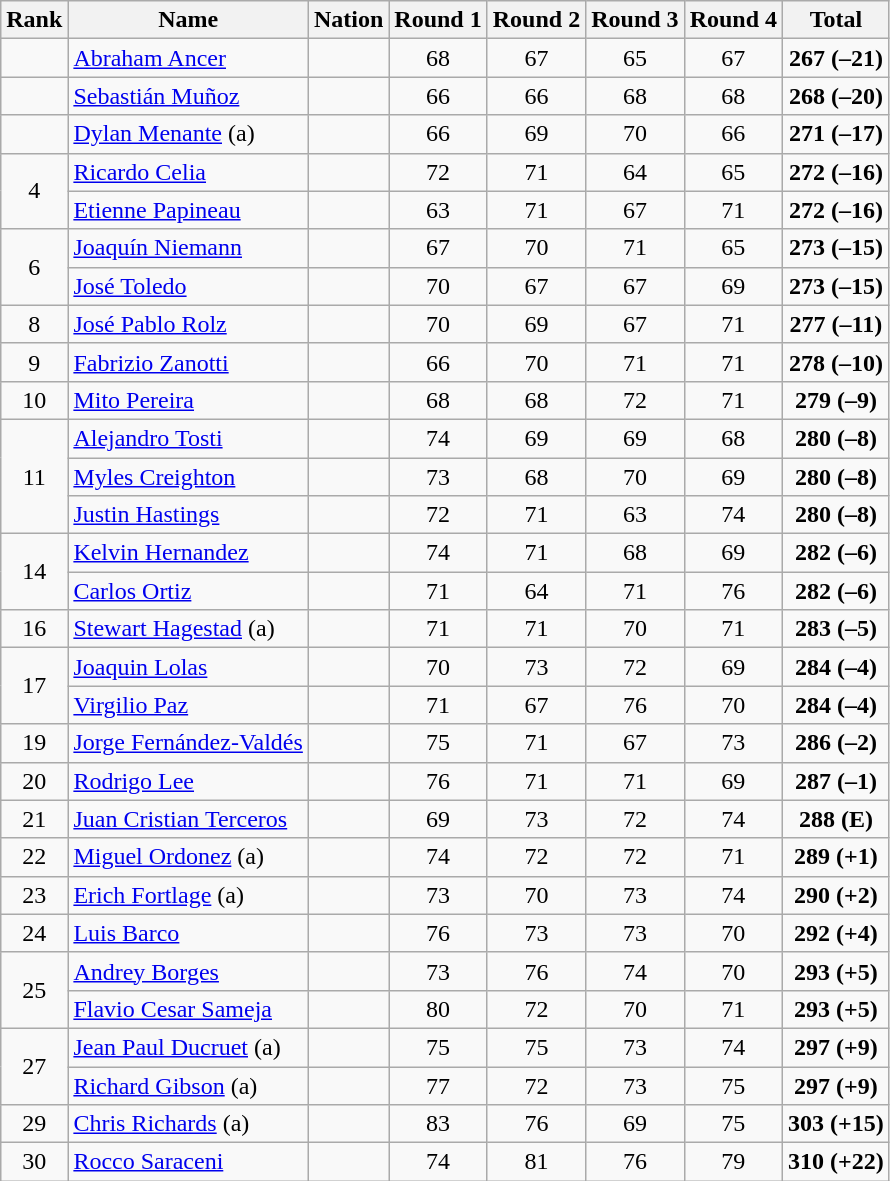<table class="wikitable sortable" style="text-align:center">
<tr>
<th>Rank</th>
<th>Name</th>
<th>Nation</th>
<th>Round 1</th>
<th>Round 2</th>
<th>Round 3</th>
<th>Round 4</th>
<th>Total</th>
</tr>
<tr>
<td></td>
<td align="left"><a href='#'>Abraham Ancer</a></td>
<td align="left"></td>
<td>68</td>
<td>67</td>
<td>65</td>
<td>67</td>
<td><strong>267 (–21)</strong></td>
</tr>
<tr>
<td></td>
<td align="left"><a href='#'>Sebastián Muñoz</a></td>
<td align="left"></td>
<td>66</td>
<td>66</td>
<td>68</td>
<td>68</td>
<td><strong>268 (–20)</strong></td>
</tr>
<tr>
<td></td>
<td align="left"><a href='#'>Dylan Menante</a> (a)</td>
<td align="left"></td>
<td>66</td>
<td>69</td>
<td>70</td>
<td>66</td>
<td><strong>271 (–17)</strong></td>
</tr>
<tr>
<td rowspan=2>4</td>
<td align="left"><a href='#'>Ricardo Celia</a></td>
<td align="left"></td>
<td>72</td>
<td>71</td>
<td>64</td>
<td>65</td>
<td><strong>272 (–16)</strong></td>
</tr>
<tr>
<td align="left"><a href='#'>Etienne Papineau</a></td>
<td align="left"></td>
<td>63</td>
<td>71</td>
<td>67</td>
<td>71</td>
<td><strong>272 (–16)</strong></td>
</tr>
<tr>
<td rowspan=2>6</td>
<td align="left"><a href='#'>Joaquín Niemann</a></td>
<td align="left"></td>
<td>67</td>
<td>70</td>
<td>71</td>
<td>65</td>
<td><strong>273 (–15)</strong></td>
</tr>
<tr>
<td align="left"><a href='#'>José Toledo</a></td>
<td align="left"></td>
<td>70</td>
<td>67</td>
<td>67</td>
<td>69</td>
<td><strong>273 (–15)</strong></td>
</tr>
<tr>
<td>8</td>
<td align="left"><a href='#'>José Pablo Rolz</a></td>
<td align="left"></td>
<td>70</td>
<td>69</td>
<td>67</td>
<td>71</td>
<td><strong>277 (–11)</strong></td>
</tr>
<tr>
<td>9</td>
<td align=left><a href='#'>Fabrizio Zanotti</a></td>
<td align=left></td>
<td>66</td>
<td>70</td>
<td>71</td>
<td>71</td>
<td><strong>278 (–10)</strong></td>
</tr>
<tr>
<td>10</td>
<td align=left><a href='#'>Mito Pereira</a></td>
<td align=left></td>
<td>68</td>
<td>68</td>
<td>72</td>
<td>71</td>
<td><strong>279 (–9)</strong></td>
</tr>
<tr>
<td rowspan=3>11</td>
<td align=left><a href='#'>Alejandro Tosti</a></td>
<td align=left></td>
<td>74</td>
<td>69</td>
<td>69</td>
<td>68</td>
<td><strong>280 (–8)</strong></td>
</tr>
<tr>
<td align=left><a href='#'>Myles Creighton</a></td>
<td align=left></td>
<td>73</td>
<td>68</td>
<td>70</td>
<td>69</td>
<td><strong>280 (–8)</strong></td>
</tr>
<tr>
<td align=left><a href='#'>Justin Hastings</a></td>
<td align=left></td>
<td>72</td>
<td>71</td>
<td>63</td>
<td>74</td>
<td><strong>280 (–8)</strong></td>
</tr>
<tr>
<td rowspan=2>14</td>
<td align=left><a href='#'>Kelvin Hernandez</a></td>
<td align=left></td>
<td>74</td>
<td>71</td>
<td>68</td>
<td>69</td>
<td><strong>282 (–6)</strong></td>
</tr>
<tr>
<td align=left><a href='#'>Carlos Ortiz</a></td>
<td align=left></td>
<td>71</td>
<td>64</td>
<td>71</td>
<td>76</td>
<td><strong>282 (–6)</strong></td>
</tr>
<tr>
<td>16</td>
<td align=left><a href='#'>Stewart Hagestad</a> (a)</td>
<td align=left></td>
<td>71</td>
<td>71</td>
<td>70</td>
<td>71</td>
<td><strong>283 (–5)</strong></td>
</tr>
<tr>
<td rowspan=2>17</td>
<td align=left><a href='#'>Joaquin Lolas</a></td>
<td align=left></td>
<td>70</td>
<td>73</td>
<td>72</td>
<td>69</td>
<td><strong>284 (–4)</strong></td>
</tr>
<tr>
<td align=left><a href='#'>Virgilio Paz</a></td>
<td align=left></td>
<td>71</td>
<td>67</td>
<td>76</td>
<td>70</td>
<td><strong>284 (–4)</strong></td>
</tr>
<tr>
<td>19</td>
<td align=left><a href='#'>Jorge Fernández-Valdés</a></td>
<td align=left></td>
<td>75</td>
<td>71</td>
<td>67</td>
<td>73</td>
<td><strong>286 (–2)</strong></td>
</tr>
<tr>
<td>20</td>
<td align=left><a href='#'>Rodrigo Lee</a></td>
<td align=left></td>
<td>76</td>
<td>71</td>
<td>71</td>
<td>69</td>
<td><strong>287 (–1)</strong></td>
</tr>
<tr>
<td>21</td>
<td align=left><a href='#'>Juan Cristian Terceros</a></td>
<td align=left></td>
<td>69</td>
<td>73</td>
<td>72</td>
<td>74</td>
<td><strong>288 (E)</strong></td>
</tr>
<tr>
<td>22</td>
<td align=left><a href='#'>Miguel Ordonez</a> (a)</td>
<td align=left></td>
<td>74</td>
<td>72</td>
<td>72</td>
<td>71</td>
<td><strong>289 (+1)</strong></td>
</tr>
<tr>
<td>23</td>
<td align=left><a href='#'>Erich Fortlage</a> (a)</td>
<td align=left></td>
<td>73</td>
<td>70</td>
<td>73</td>
<td>74</td>
<td><strong>290 (+2)</strong></td>
</tr>
<tr>
<td>24</td>
<td align=left><a href='#'>Luis Barco</a></td>
<td align=left></td>
<td>76</td>
<td>73</td>
<td>73</td>
<td>70</td>
<td><strong>292 (+4)</strong></td>
</tr>
<tr>
<td rowspan=2>25</td>
<td align=left><a href='#'>Andrey Borges</a></td>
<td align=left></td>
<td>73</td>
<td>76</td>
<td>74</td>
<td>70</td>
<td><strong>293 (+5)</strong></td>
</tr>
<tr>
<td align=left><a href='#'>Flavio Cesar Sameja</a></td>
<td align=left></td>
<td>80</td>
<td>72</td>
<td>70</td>
<td>71</td>
<td><strong>293 (+5)</strong></td>
</tr>
<tr>
<td rowspan=2>27</td>
<td align=left><a href='#'>Jean Paul Ducruet</a> (a)</td>
<td align=left></td>
<td>75</td>
<td>75</td>
<td>73</td>
<td>74</td>
<td><strong>297 (+9)</strong></td>
</tr>
<tr>
<td align=left><a href='#'>Richard Gibson</a> (a)</td>
<td align=left></td>
<td>77</td>
<td>72</td>
<td>73</td>
<td>75</td>
<td><strong>297 (+9)</strong></td>
</tr>
<tr>
<td>29</td>
<td align=left><a href='#'>Chris Richards</a> (a)</td>
<td align=left></td>
<td>83</td>
<td>76</td>
<td>69</td>
<td>75</td>
<td><strong>303 (+15)</strong></td>
</tr>
<tr>
<td>30</td>
<td align=left><a href='#'>Rocco Saraceni</a></td>
<td align=left></td>
<td>74</td>
<td>81</td>
<td>76</td>
<td>79</td>
<td><strong>310 (+22)</strong></td>
</tr>
</table>
